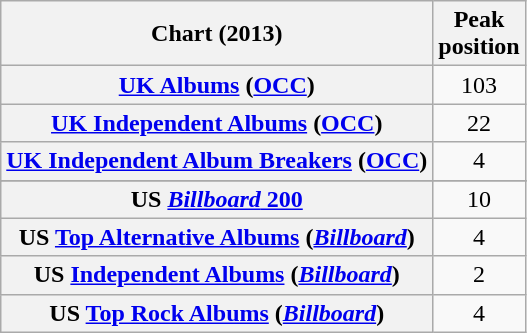<table class="wikitable sortable plainrowheaders" style="text-align:center">
<tr>
<th scope="col">Chart (2013)</th>
<th scope="col">Peak<br>position</th>
</tr>
<tr>
<th scope="row"><a href='#'>UK Albums</a> (<a href='#'>OCC</a>)</th>
<td>103</td>
</tr>
<tr>
<th scope="row"><a href='#'>UK Independent Albums</a> (<a href='#'>OCC</a>)</th>
<td>22</td>
</tr>
<tr>
<th scope="row"><a href='#'>UK Independent Album Breakers</a> (<a href='#'>OCC</a>)</th>
<td>4</td>
</tr>
<tr>
</tr>
<tr>
<th scope="row">US <a href='#'><em>Billboard</em> 200</a></th>
<td>10</td>
</tr>
<tr>
<th scope="row">US <a href='#'>Top Alternative Albums</a> (<a href='#'><em>Billboard</em></a>)</th>
<td>4</td>
</tr>
<tr>
<th scope="row">US <a href='#'>Independent Albums</a> (<a href='#'><em>Billboard</em></a>)</th>
<td>2</td>
</tr>
<tr>
<th scope="row">US <a href='#'>Top Rock Albums</a> (<a href='#'><em>Billboard</em></a>)</th>
<td>4</td>
</tr>
</table>
